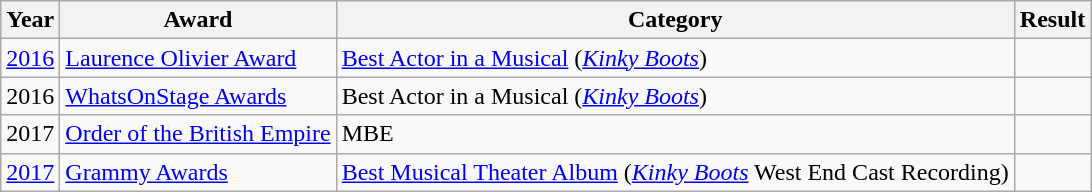<table class="wikitable sortable">
<tr>
<th>Year</th>
<th>Award</th>
<th>Category</th>
<th>Result</th>
</tr>
<tr>
<td><a href='#'>2016</a></td>
<td><a href='#'>Laurence Olivier Award</a></td>
<td><a href='#'>Best Actor in a Musical</a> (<em><a href='#'>Kinky Boots</a></em>)</td>
<td></td>
</tr>
<tr>
<td>2016</td>
<td><a href='#'>WhatsOnStage Awards</a></td>
<td>Best Actor in a Musical (<em><a href='#'>Kinky Boots</a></em>)</td>
<td></td>
</tr>
<tr>
<td>2017</td>
<td><a href='#'>Order of the British Empire</a></td>
<td>MBE</td>
<td></td>
</tr>
<tr>
<td><a href='#'>2017</a></td>
<td><a href='#'>Grammy Awards</a></td>
<td><a href='#'>Best Musical Theater Album</a> (<em><a href='#'>Kinky Boots</a></em> West End Cast Recording)</td>
<td></td>
</tr>
</table>
